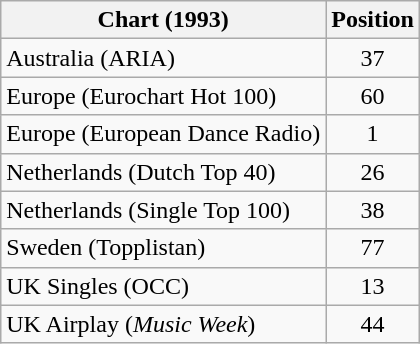<table class="wikitable sortable">
<tr>
<th>Chart (1993)</th>
<th>Position</th>
</tr>
<tr>
<td>Australia (ARIA)</td>
<td align="center">37</td>
</tr>
<tr>
<td>Europe (Eurochart Hot 100)</td>
<td align="center">60</td>
</tr>
<tr>
<td>Europe (European Dance Radio)</td>
<td align="center">1</td>
</tr>
<tr>
<td>Netherlands (Dutch Top 40)</td>
<td align="center">26</td>
</tr>
<tr>
<td>Netherlands (Single Top 100)</td>
<td align="center">38</td>
</tr>
<tr>
<td>Sweden (Topplistan)</td>
<td align="center">77</td>
</tr>
<tr>
<td>UK Singles (OCC)</td>
<td align="center">13</td>
</tr>
<tr>
<td>UK Airplay (<em>Music Week</em>)</td>
<td align="center">44</td>
</tr>
</table>
